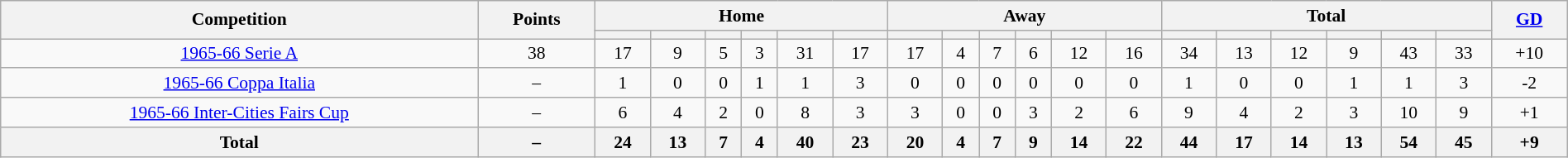<table class="wikitable" style="font-size:90%;width:100%;margin:auto;clear:both;text-align:center;">
<tr>
<th rowspan="2">Competition</th>
<th rowspan="2">Points</th>
<th colspan="6">Home</th>
<th colspan="6">Away</th>
<th colspan="6">Total</th>
<th rowspan="2"><a href='#'>GD</a></th>
</tr>
<tr>
<th></th>
<th></th>
<th></th>
<th></th>
<th></th>
<th></th>
<th></th>
<th></th>
<th></th>
<th></th>
<th></th>
<th></th>
<th></th>
<th></th>
<th></th>
<th></th>
<th></th>
<th></th>
</tr>
<tr>
<td><a href='#'>1965-66 Serie A</a></td>
<td>38</td>
<td>17</td>
<td>9</td>
<td>5</td>
<td>3</td>
<td>31</td>
<td>17</td>
<td>17</td>
<td>4</td>
<td>7</td>
<td>6</td>
<td>12</td>
<td>16</td>
<td>34</td>
<td>13</td>
<td>12</td>
<td>9</td>
<td>43</td>
<td>33</td>
<td>+10</td>
</tr>
<tr>
<td><a href='#'>1965-66 Coppa Italia</a></td>
<td>–</td>
<td>1</td>
<td>0</td>
<td>0</td>
<td>1</td>
<td>1</td>
<td>3</td>
<td>0</td>
<td>0</td>
<td>0</td>
<td>0</td>
<td>0</td>
<td>0</td>
<td>1</td>
<td>0</td>
<td>0</td>
<td>1</td>
<td>1</td>
<td>3</td>
<td>-2</td>
</tr>
<tr>
<td><a href='#'>1965-66 Inter-Cities Fairs Cup</a></td>
<td>–</td>
<td>6</td>
<td>4</td>
<td>2</td>
<td>0</td>
<td>8</td>
<td>3</td>
<td>3</td>
<td>0</td>
<td>0</td>
<td>3</td>
<td>2</td>
<td>6</td>
<td>9</td>
<td>4</td>
<td>2</td>
<td>3</td>
<td>10</td>
<td>9</td>
<td>+1</td>
</tr>
<tr>
<th>Total</th>
<th>–</th>
<th>24</th>
<th>13</th>
<th>7</th>
<th>4</th>
<th>40</th>
<th>23</th>
<th>20</th>
<th>4</th>
<th>7</th>
<th>9</th>
<th>14</th>
<th>22</th>
<th>44</th>
<th>17</th>
<th>14</th>
<th>13</th>
<th>54</th>
<th>45</th>
<th>+9</th>
</tr>
</table>
